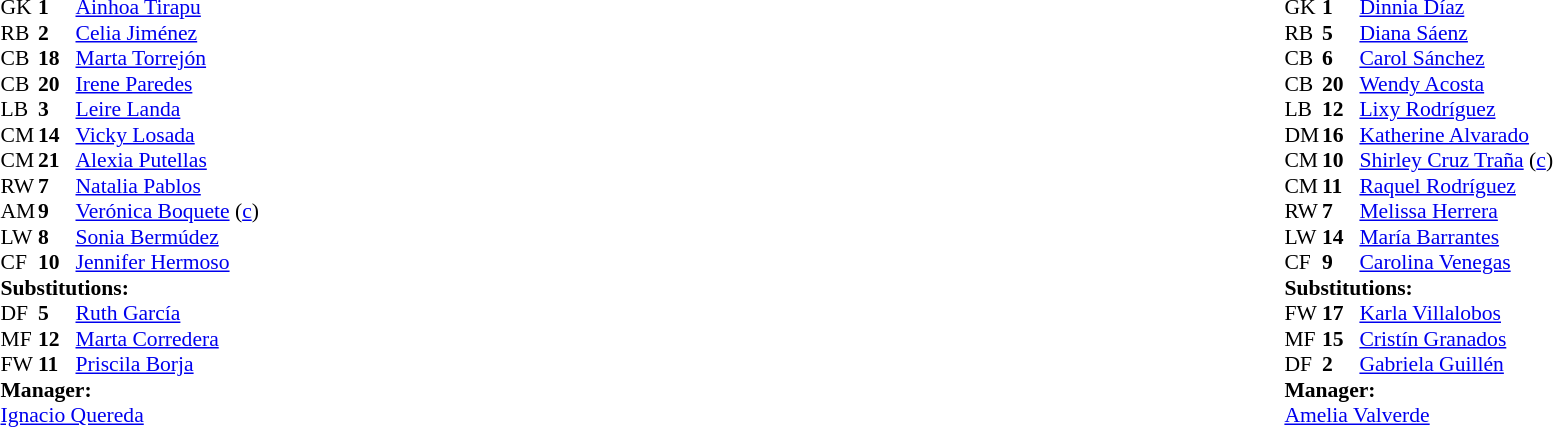<table width="100%">
<tr>
<td valign="top" width="50%"><br><table style="font-size: 90%" cellspacing="0" cellpadding="0">
<tr>
<th width="25"></th>
<th width="25"></th>
</tr>
<tr>
<td>GK</td>
<td><strong>1</strong></td>
<td><a href='#'>Ainhoa Tirapu</a></td>
</tr>
<tr>
<td>RB</td>
<td><strong>2</strong></td>
<td><a href='#'>Celia Jiménez</a></td>
<td></td>
<td></td>
</tr>
<tr>
<td>CB</td>
<td><strong>18</strong></td>
<td><a href='#'>Marta Torrejón</a></td>
</tr>
<tr>
<td>CB</td>
<td><strong>20</strong></td>
<td><a href='#'>Irene Paredes</a></td>
</tr>
<tr>
<td>LB</td>
<td><strong>3</strong></td>
<td><a href='#'>Leire Landa</a></td>
</tr>
<tr>
<td>CM</td>
<td><strong>14</strong></td>
<td><a href='#'>Vicky Losada</a></td>
</tr>
<tr>
<td>CM</td>
<td><strong>21</strong></td>
<td><a href='#'>Alexia Putellas</a></td>
</tr>
<tr>
<td>RW</td>
<td><strong>7</strong></td>
<td><a href='#'>Natalia Pablos</a></td>
</tr>
<tr>
<td>AM</td>
<td><strong>9</strong></td>
<td><a href='#'>Verónica Boquete</a> (<a href='#'>c</a>)</td>
</tr>
<tr>
<td>LW</td>
<td><strong>8</strong></td>
<td><a href='#'>Sonia Bermúdez</a></td>
<td></td>
<td></td>
</tr>
<tr>
<td>CF</td>
<td><strong>10</strong></td>
<td><a href='#'>Jennifer Hermoso</a></td>
<td></td>
<td></td>
</tr>
<tr>
<td colspan=3><strong>Substitutions:</strong></td>
</tr>
<tr>
<td>DF</td>
<td><strong>5</strong></td>
<td><a href='#'>Ruth García</a></td>
<td></td>
<td></td>
</tr>
<tr>
<td>MF</td>
<td><strong>12</strong></td>
<td><a href='#'>Marta Corredera</a></td>
<td></td>
<td></td>
</tr>
<tr>
<td>FW</td>
<td><strong>11</strong></td>
<td><a href='#'>Priscila Borja</a></td>
<td></td>
<td></td>
</tr>
<tr>
<td colspan=3><strong>Manager:</strong></td>
</tr>
<tr>
<td colspan=3><a href='#'>Ignacio Quereda</a></td>
</tr>
</table>
</td>
<td valign="top"></td>
<td valign="top" width="50%"><br><table style="font-size: 90%" cellspacing="0" cellpadding="0" align="center">
<tr>
<th width=25></th>
<th width=25></th>
</tr>
<tr>
<td>GK</td>
<td><strong>1</strong></td>
<td><a href='#'>Dinnia Díaz</a></td>
</tr>
<tr>
<td>RB</td>
<td><strong>5</strong></td>
<td><a href='#'>Diana Sáenz</a></td>
</tr>
<tr>
<td>CB</td>
<td><strong>6</strong></td>
<td><a href='#'>Carol Sánchez</a></td>
</tr>
<tr>
<td>CB</td>
<td><strong>20</strong></td>
<td><a href='#'>Wendy Acosta</a></td>
</tr>
<tr>
<td>LB</td>
<td><strong>12</strong></td>
<td><a href='#'>Lixy Rodríguez</a></td>
</tr>
<tr>
<td>DM</td>
<td><strong>16</strong></td>
<td><a href='#'>Katherine Alvarado</a></td>
</tr>
<tr>
<td>CM</td>
<td><strong>10</strong></td>
<td><a href='#'>Shirley Cruz Traña</a> (<a href='#'>c</a>)</td>
</tr>
<tr>
<td>CM</td>
<td><strong>11</strong></td>
<td><a href='#'>Raquel Rodríguez</a></td>
</tr>
<tr>
<td>RW</td>
<td><strong>7</strong></td>
<td><a href='#'>Melissa Herrera</a></td>
<td></td>
<td></td>
</tr>
<tr>
<td>LW</td>
<td><strong>14</strong></td>
<td><a href='#'>María Barrantes</a></td>
<td></td>
<td></td>
</tr>
<tr>
<td>CF</td>
<td><strong>9</strong></td>
<td><a href='#'>Carolina Venegas</a></td>
<td></td>
<td></td>
</tr>
<tr>
<td colspan=3><strong>Substitutions:</strong></td>
</tr>
<tr>
<td>FW</td>
<td><strong>17</strong></td>
<td><a href='#'>Karla Villalobos</a></td>
<td></td>
<td></td>
</tr>
<tr>
<td>MF</td>
<td><strong>15</strong></td>
<td><a href='#'>Cristín Granados</a></td>
<td></td>
<td></td>
</tr>
<tr>
<td>DF</td>
<td><strong>2</strong></td>
<td><a href='#'>Gabriela Guillén</a></td>
<td></td>
<td></td>
</tr>
<tr>
<td colspan=3><strong>Manager:</strong></td>
</tr>
<tr>
<td colspan=3><a href='#'>Amelia Valverde</a></td>
</tr>
</table>
</td>
</tr>
</table>
